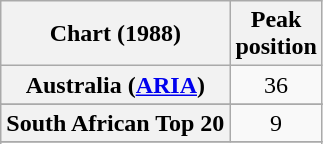<table class="wikitable sortable plainrowheaders">
<tr>
<th scope="col">Chart (1988)</th>
<th scope="col">Peak<br>position</th>
</tr>
<tr>
<th scope="row">Australia (<a href='#'>ARIA</a>)</th>
<td align="center">36</td>
</tr>
<tr>
</tr>
<tr>
</tr>
<tr>
</tr>
<tr>
</tr>
<tr>
<th scope="row">South African Top 20</th>
<td align="center">9</td>
</tr>
<tr>
</tr>
<tr>
</tr>
<tr>
</tr>
<tr>
</tr>
</table>
